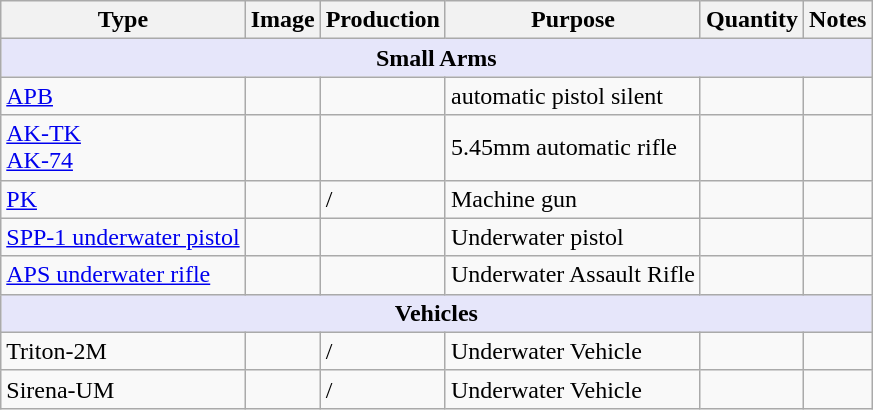<table class="wikitable">
<tr>
<th>Type</th>
<th>Image</th>
<th>Production</th>
<th>Purpose</th>
<th>Quantity</th>
<th>Notes</th>
</tr>
<tr>
<th colspan="6" style="align: center; background: lavender;">Small Arms</th>
</tr>
<tr>
<td><a href='#'>APB</a></td>
<td></td>
<td></td>
<td>automatic pistol silent</td>
<td></td>
<td></td>
</tr>
<tr>
<td><a href='#'>AK-TK</a><br><a href='#'>AK-74</a></td>
<td></td>
<td><br></td>
<td>5.45mm automatic rifle</td>
<td></td>
<td></td>
</tr>
<tr>
<td><a href='#'>PK</a></td>
<td></td>
<td>/</td>
<td>Machine gun</td>
<td></td>
<td></td>
</tr>
<tr>
<td><a href='#'>SPP-1 underwater pistol</a></td>
<td></td>
<td></td>
<td>Underwater pistol</td>
<td></td>
<td></td>
</tr>
<tr>
<td><a href='#'>APS underwater rifle</a></td>
<td></td>
<td></td>
<td>Underwater Assault Rifle</td>
<td></td>
<td></td>
</tr>
<tr>
<th colspan="6" style="align: center; background: lavender;">Vehicles</th>
</tr>
<tr>
<td>Triton-2M</td>
<td></td>
<td>/</td>
<td>Underwater Vehicle</td>
<td></td>
<td></td>
</tr>
<tr>
<td>Sirena-UM</td>
<td></td>
<td>/</td>
<td>Underwater Vehicle</td>
<td></td>
<td></td>
</tr>
</table>
